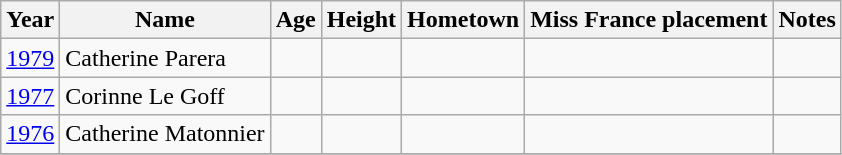<table class="wikitable sortable">
<tr>
<th>Year</th>
<th>Name</th>
<th>Age</th>
<th>Height</th>
<th>Hometown</th>
<th>Miss France placement</th>
<th>Notes</th>
</tr>
<tr>
<td><a href='#'>1979</a></td>
<td>Catherine Parera</td>
<td></td>
<td></td>
<td></td>
<td></td>
<td></td>
</tr>
<tr>
<td><a href='#'>1977</a></td>
<td>Corinne Le Goff</td>
<td></td>
<td></td>
<td></td>
<td></td>
<td></td>
</tr>
<tr>
<td><a href='#'>1976</a></td>
<td>Catherine Matonnier</td>
<td></td>
<td></td>
<td></td>
<td></td>
<td></td>
</tr>
<tr>
</tr>
</table>
